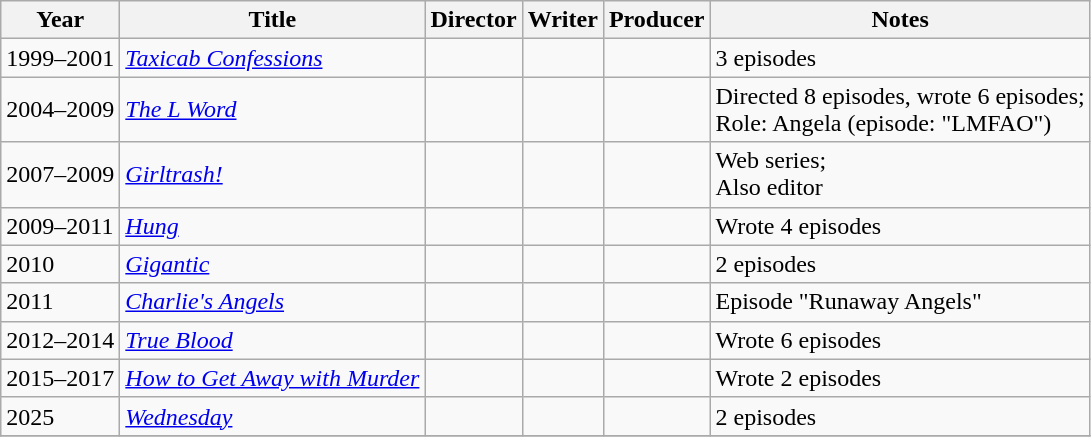<table class="wikitable">
<tr>
<th>Year</th>
<th>Title</th>
<th>Director</th>
<th>Writer</th>
<th>Producer</th>
<th>Notes</th>
</tr>
<tr>
<td>1999–2001</td>
<td><em><a href='#'>Taxicab Confessions</a></em></td>
<td></td>
<td></td>
<td></td>
<td>3 episodes</td>
</tr>
<tr>
<td>2004–2009</td>
<td><em><a href='#'>The L Word</a></em></td>
<td></td>
<td></td>
<td></td>
<td>Directed 8 episodes, wrote 6 episodes;<br>Role: Angela (episode: "LMFAO")</td>
</tr>
<tr>
<td>2007–2009</td>
<td><em><a href='#'>Girltrash!</a></em></td>
<td></td>
<td></td>
<td></td>
<td>Web series;<br>Also editor</td>
</tr>
<tr>
<td>2009–2011</td>
<td><em><a href='#'>Hung</a></em></td>
<td></td>
<td></td>
<td></td>
<td>Wrote 4 episodes</td>
</tr>
<tr>
<td>2010</td>
<td><em><a href='#'>Gigantic</a></em></td>
<td></td>
<td></td>
<td></td>
<td>2 episodes</td>
</tr>
<tr>
<td>2011</td>
<td><em><a href='#'>Charlie's Angels</a></em></td>
<td></td>
<td></td>
<td></td>
<td>Episode "Runaway Angels"</td>
</tr>
<tr>
<td>2012–2014</td>
<td><em><a href='#'>True Blood</a></em></td>
<td></td>
<td></td>
<td></td>
<td>Wrote 6 episodes</td>
</tr>
<tr>
<td>2015–2017</td>
<td><em><a href='#'>How to Get Away with Murder</a></em></td>
<td></td>
<td></td>
<td></td>
<td>Wrote 2 episodes</td>
</tr>
<tr>
<td>2025</td>
<td><em><a href='#'>Wednesday</a></em></td>
<td></td>
<td></td>
<td></td>
<td>2 episodes</td>
</tr>
<tr>
</tr>
</table>
